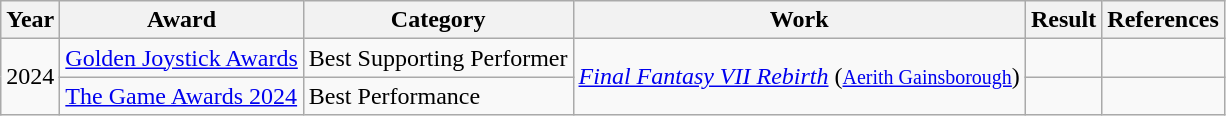<table class="wikitable">
<tr>
<th>Year</th>
<th>Award</th>
<th>Category</th>
<th>Work</th>
<th>Result</th>
<th>References</th>
</tr>
<tr>
<td rowspan="2">2024</td>
<td><a href='#'>Golden Joystick Awards</a></td>
<td>Best Supporting Performer</td>
<td rowspan="2"><em><a href='#'>Final Fantasy VII Rebirth</a></em> (<a href='#'><small>Aerith Gainsborough</small></a>)</td>
<td></td>
<td></td>
</tr>
<tr>
<td><a href='#'>The Game Awards 2024</a></td>
<td>Best Performance</td>
<td></td>
<td></td>
</tr>
</table>
